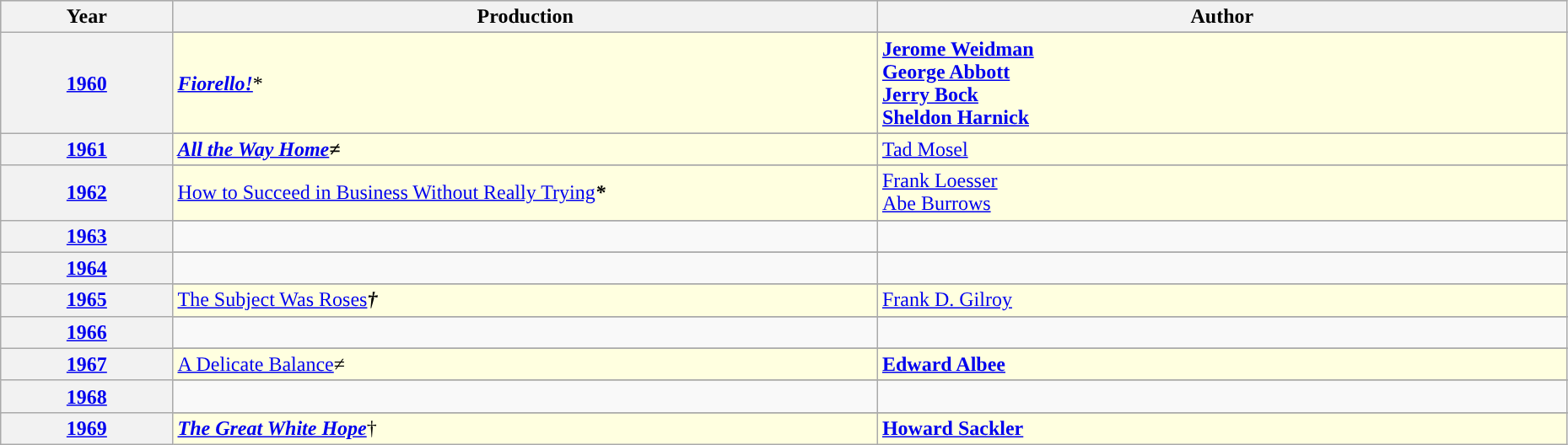<table class="wikitable" style="width:98%">
<tr style="background:#bebebe;">
<th style="width:11%;">Year</th>
<th style="width:45%;">Production</th>
<th style="width:44%;">Author</th>
</tr>
<tr>
<th rowspan="2" style="text-align:center"><strong><a href='#'>1960</a></strong></th>
</tr>
<tr style="background-color:lightyellow;">
<td><strong><em><a href='#'>Fiorello!</a></em></strong>*</td>
<td><strong><a href='#'>Jerome Weidman</a> <br> <a href='#'>George Abbott</a> <br> <a href='#'>Jerry Bock</a> <br> <a href='#'>Sheldon Harnick</a></strong></td>
</tr>
<tr>
<th rowspan="2" style="text-align:center"><strong><a href='#'>1961</a></strong></th>
</tr>
<tr style="background-color:lightyellow;">
<td><strong><em><a href='#'>All the Way Home</a><strong>≠<em></td>
<td></strong><a href='#'>Tad Mosel</a><strong></td>
</tr>
<tr>
<th rowspan="2" style="text-align:center"></strong><a href='#'>1962</a><strong></th>
</tr>
<tr style="background-color:lightyellow;">
<td></em></strong><a href='#'>How to Succeed in Business Without Really Trying</a><strong><em>*</td>
<td></strong><a href='#'>Frank Loesser</a> <br> <a href='#'>Abe Burrows</a><strong></td>
</tr>
<tr>
<th rowspan="2" style="text-align:center"></strong><a href='#'>1963</a><strong></th>
</tr>
<tr style="background:">
<td></td>
<td></td>
</tr>
<tr>
<th rowspan="2" style="text-align:center"></strong><a href='#'>1964</a><strong></th>
</tr>
<tr style="background:">
<td></td>
<td></td>
</tr>
<tr>
<th rowspan="2" style="text-align:center"></strong><a href='#'>1965</a><strong></th>
</tr>
<tr style="background-color:lightyellow;">
<td></em></strong><a href='#'>The Subject Was Roses</a><strong><em>†</td>
<td></strong><a href='#'>Frank D. Gilroy</a><strong></td>
</tr>
<tr>
<th rowspan="2" style="text-align:center"></strong><a href='#'>1966</a><strong></th>
</tr>
<tr style="background:">
<td></td>
<td></td>
</tr>
<tr>
<th rowspan="2" style="text-align:center"></strong><a href='#'>1967</a><strong></th>
</tr>
<tr style="background-color:lightyellow;">
<td></em></strong><a href='#'>A Delicate Balance</a></strong>≠</em></td>
<td><strong><a href='#'>Edward Albee</a></strong></td>
</tr>
<tr>
<th rowspan="2" style="text-align:center"><strong><a href='#'>1968</a></strong></th>
</tr>
<tr style="background:">
<td></td>
<td></td>
</tr>
<tr>
<th rowspan="2" style="text-align:center"><strong><a href='#'>1969</a></strong></th>
</tr>
<tr style="background-color:lightyellow;">
<td><strong><em><a href='#'>The Great White Hope</a></em></strong>†</td>
<td><strong><a href='#'>Howard Sackler</a></strong></td>
</tr>
</table>
